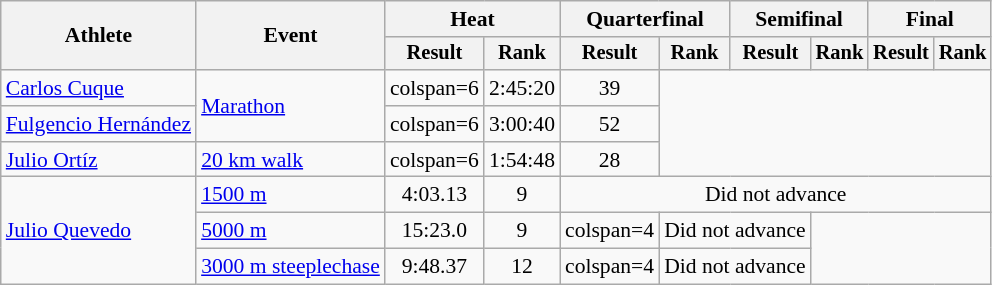<table class="wikitable" style="font-size:90%">
<tr>
<th rowspan="2">Athlete</th>
<th rowspan="2">Event</th>
<th colspan="2">Heat</th>
<th colspan="2">Quarterfinal</th>
<th colspan="2">Semifinal</th>
<th colspan="2">Final</th>
</tr>
<tr style="font-size:95%">
<th>Result</th>
<th>Rank</th>
<th>Result</th>
<th>Rank</th>
<th>Result</th>
<th>Rank</th>
<th>Result</th>
<th>Rank</th>
</tr>
<tr align=center>
<td align=left><a href='#'>Carlos Cuque</a></td>
<td align=left rowspan=2><a href='#'>Marathon</a></td>
<td>colspan=6 </td>
<td>2:45:20</td>
<td>39</td>
</tr>
<tr align=center>
<td align=left><a href='#'>Fulgencio Hernández</a></td>
<td>colspan=6 </td>
<td>3:00:40</td>
<td>52</td>
</tr>
<tr align=center>
<td align=left><a href='#'>Julio Ortíz</a></td>
<td align=left><a href='#'>20 km walk</a></td>
<td>colspan=6 </td>
<td>1:54:48</td>
<td>28</td>
</tr>
<tr align=center>
<td align=left rowspan=3><a href='#'>Julio Quevedo</a></td>
<td align=left><a href='#'>1500 m</a></td>
<td>4:03.13</td>
<td>9</td>
<td colspan=6>Did not advance</td>
</tr>
<tr align=center>
<td align=left><a href='#'>5000 m</a></td>
<td>15:23.0</td>
<td>9</td>
<td>colspan=4 </td>
<td colspan=2>Did not advance</td>
</tr>
<tr align=center>
<td align=left><a href='#'>3000 m steeplechase</a></td>
<td>9:48.37</td>
<td>12</td>
<td>colspan=4 </td>
<td colspan=2>Did not advance</td>
</tr>
</table>
